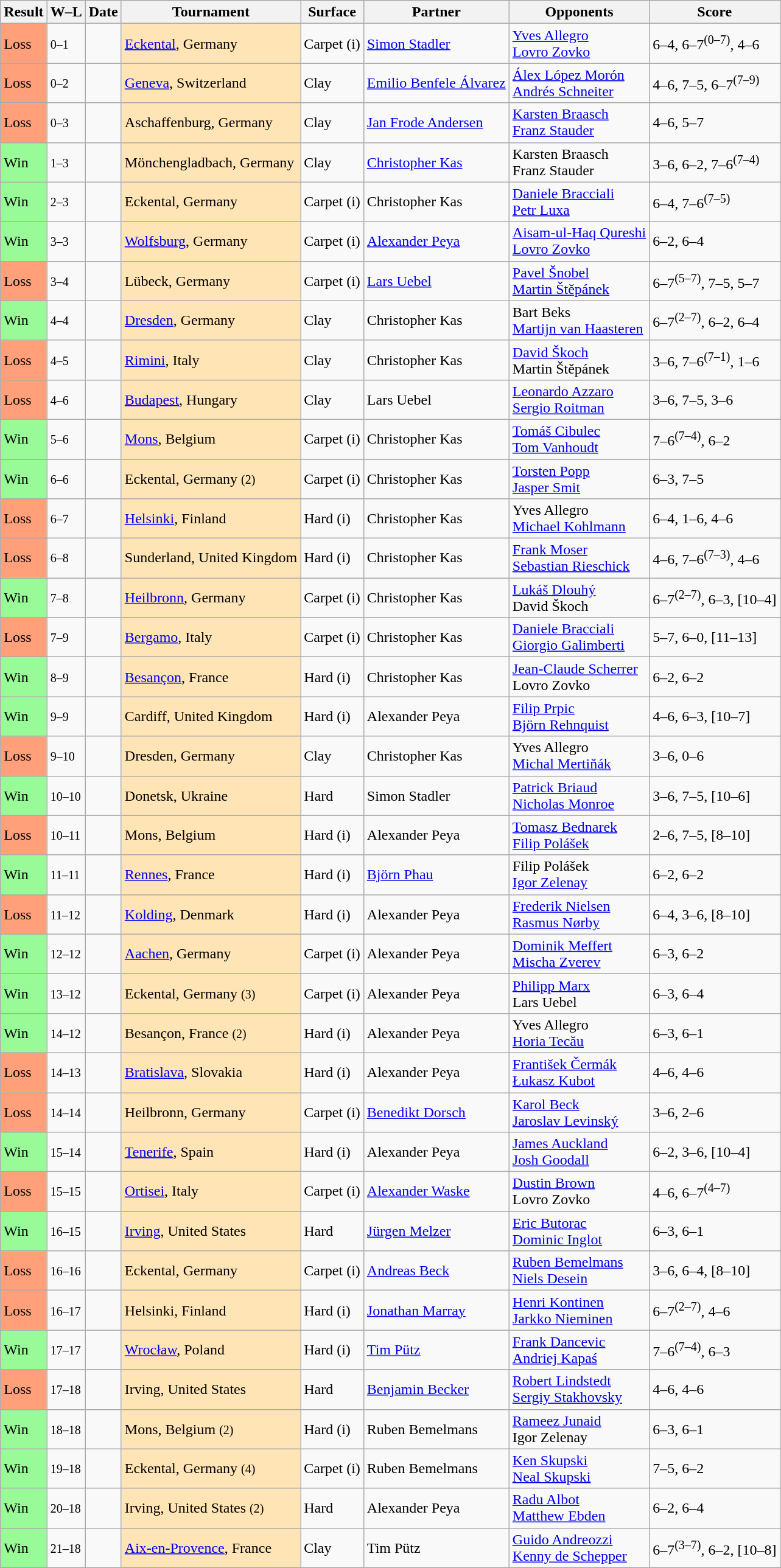<table class="wikitable sortable nowrap">
<tr>
<th>Result</th>
<th class="unsortable">W–L</th>
<th>Date</th>
<th>Tournament</th>
<th>Surface</th>
<th>Partner</th>
<th>Opponents</th>
<th class=unsortable>Score</th>
</tr>
<tr>
<td bgcolor="ffa07a">Loss</td>
<td><small>0–1</small></td>
<td></td>
<td bgcolor=ffe4b5><a href='#'>Eckental</a>, Germany</td>
<td>Carpet (i)</td>
<td> <a href='#'>Simon Stadler</a></td>
<td> <a href='#'>Yves Allegro</a><br> <a href='#'>Lovro Zovko</a></td>
<td>6–4, 6–7<sup>(0–7)</sup>, 4–6</td>
</tr>
<tr>
<td bgcolor="ffa07a">Loss</td>
<td><small>0–2</small></td>
<td></td>
<td bgcolor=ffe4b5><a href='#'>Geneva</a>, Switzerland</td>
<td>Clay</td>
<td> <a href='#'>Emilio Benfele Álvarez</a></td>
<td> <a href='#'>Álex López Morón</a><br> <a href='#'>Andrés Schneiter</a></td>
<td>4–6, 7–5, 6–7<sup>(7–9)</sup></td>
</tr>
<tr>
<td bgcolor="ffa07a">Loss</td>
<td><small>0–3</small></td>
<td></td>
<td bgcolor=ffe4b5>Aschaffenburg, Germany</td>
<td>Clay</td>
<td> <a href='#'>Jan Frode Andersen</a></td>
<td> <a href='#'>Karsten Braasch</a><br> <a href='#'>Franz Stauder</a></td>
<td>4–6, 5–7</td>
</tr>
<tr>
<td bgcolor=98fb98>Win</td>
<td><small>1–3</small></td>
<td></td>
<td bgcolor=ffe4b5>Mönchengladbach, Germany</td>
<td>Clay</td>
<td> <a href='#'>Christopher Kas</a></td>
<td> Karsten Braasch<br> Franz Stauder</td>
<td>3–6, 6–2, 7–6<sup>(7–4)</sup></td>
</tr>
<tr>
<td bgcolor=98fb98>Win</td>
<td><small>2–3</small></td>
<td></td>
<td bgcolor=ffe4b5>Eckental, Germany</td>
<td>Carpet (i)</td>
<td> Christopher Kas</td>
<td> <a href='#'>Daniele Bracciali</a><br> <a href='#'>Petr Luxa</a></td>
<td>6–4, 7–6<sup>(7–5)</sup></td>
</tr>
<tr>
<td bgcolor=98fb98>Win</td>
<td><small>3–3</small></td>
<td></td>
<td bgcolor=ffe4b5><a href='#'>Wolfsburg</a>, Germany</td>
<td>Carpet (i)</td>
<td> <a href='#'>Alexander Peya</a></td>
<td> <a href='#'>Aisam-ul-Haq Qureshi</a><br> <a href='#'>Lovro Zovko</a></td>
<td>6–2, 6–4</td>
</tr>
<tr>
<td bgcolor="ffa07a">Loss</td>
<td><small>3–4</small></td>
<td></td>
<td bgcolor=ffe4b5>Lübeck, Germany</td>
<td>Carpet (i)</td>
<td> <a href='#'>Lars Uebel</a></td>
<td> <a href='#'>Pavel Šnobel</a><br> <a href='#'>Martin Štěpánek</a></td>
<td>6–7<sup>(5–7)</sup>, 7–5, 5–7</td>
</tr>
<tr>
<td bgcolor=98fb98>Win</td>
<td><small>4–4</small></td>
<td></td>
<td bgcolor=ffe4b5><a href='#'>Dresden</a>, Germany</td>
<td>Clay</td>
<td> Christopher Kas</td>
<td> Bart Beks<br> <a href='#'>Martijn van Haasteren</a></td>
<td>6–7<sup>(2–7)</sup>, 6–2, 6–4</td>
</tr>
<tr>
<td bgcolor="ffa07a">Loss</td>
<td><small>4–5</small></td>
<td></td>
<td bgcolor=ffe4b5><a href='#'>Rimini</a>, Italy</td>
<td>Clay</td>
<td> Christopher Kas</td>
<td> <a href='#'>David Škoch</a><br> Martin Štěpánek</td>
<td>3–6, 7–6<sup>(7–1)</sup>, 1–6</td>
</tr>
<tr>
<td bgcolor="ffa07a">Loss</td>
<td><small>4–6</small></td>
<td></td>
<td bgcolor=ffe4b5><a href='#'>Budapest</a>, Hungary</td>
<td>Clay</td>
<td> Lars Uebel</td>
<td> <a href='#'>Leonardo Azzaro</a><br> <a href='#'>Sergio Roitman</a></td>
<td>3–6, 7–5, 3–6</td>
</tr>
<tr>
<td bgcolor=98fb98>Win</td>
<td><small>5–6</small></td>
<td></td>
<td bgcolor=ffe4b5><a href='#'>Mons</a>, Belgium</td>
<td>Carpet (i)</td>
<td> Christopher Kas</td>
<td> <a href='#'>Tomáš Cibulec</a><br> <a href='#'>Tom Vanhoudt</a></td>
<td>7–6<sup>(7–4)</sup>, 6–2</td>
</tr>
<tr>
<td bgcolor=98fb98>Win</td>
<td><small>6–6</small></td>
<td></td>
<td bgcolor=ffe4b5>Eckental, Germany <small>(2)</small></td>
<td>Carpet (i)</td>
<td> Christopher Kas</td>
<td> <a href='#'>Torsten Popp</a><br> <a href='#'>Jasper Smit</a></td>
<td>6–3, 7–5</td>
</tr>
<tr>
<td bgcolor="ffa07a">Loss</td>
<td><small>6–7</small></td>
<td></td>
<td bgcolor=ffe4b5><a href='#'>Helsinki</a>, Finland</td>
<td>Hard (i)</td>
<td> Christopher Kas</td>
<td> Yves Allegro<br> <a href='#'>Michael Kohlmann</a></td>
<td>6–4, 1–6, 4–6</td>
</tr>
<tr>
<td bgcolor="ffa07a">Loss</td>
<td><small>6–8</small></td>
<td></td>
<td bgcolor=ffe4b5>Sunderland, United Kingdom</td>
<td>Hard (i)</td>
<td> Christopher Kas</td>
<td> <a href='#'>Frank Moser</a><br> <a href='#'>Sebastian Rieschick</a></td>
<td>4–6, 7–6<sup>(7–3)</sup>, 4–6</td>
</tr>
<tr>
<td bgcolor=98fb98>Win</td>
<td><small>7–8</small></td>
<td></td>
<td bgcolor=ffe4b5><a href='#'>Heilbronn</a>, Germany</td>
<td>Carpet (i)</td>
<td> Christopher Kas</td>
<td> <a href='#'>Lukáš Dlouhý</a><br> David Škoch</td>
<td>6–7<sup>(2–7)</sup>, 6–3, [10–4]</td>
</tr>
<tr>
<td bgcolor="ffa07a">Loss</td>
<td><small>7–9</small></td>
<td></td>
<td bgcolor=ffe4b5><a href='#'>Bergamo</a>, Italy</td>
<td>Carpet (i)</td>
<td> Christopher Kas</td>
<td> <a href='#'>Daniele Bracciali</a><br> <a href='#'>Giorgio Galimberti</a></td>
<td>5–7, 6–0, [11–13]</td>
</tr>
<tr>
<td bgcolor=98fb98>Win</td>
<td><small>8–9</small></td>
<td></td>
<td bgcolor=ffe4b5><a href='#'>Besançon</a>, France</td>
<td>Hard (i)</td>
<td> Christopher Kas</td>
<td> <a href='#'>Jean-Claude Scherrer</a><br> Lovro Zovko</td>
<td>6–2, 6–2</td>
</tr>
<tr>
<td bgcolor=98fb98>Win</td>
<td><small>9–9</small></td>
<td></td>
<td bgcolor=ffe4b5>Cardiff, United Kingdom</td>
<td>Hard (i)</td>
<td> Alexander Peya</td>
<td> <a href='#'>Filip Prpic</a><br> <a href='#'>Björn Rehnquist</a></td>
<td>4–6, 6–3, [10–7]</td>
</tr>
<tr>
<td bgcolor="ffa07a">Loss</td>
<td><small>9–10</small></td>
<td></td>
<td bgcolor=ffe4b5>Dresden, Germany</td>
<td>Clay</td>
<td> Christopher Kas</td>
<td> Yves Allegro<br> <a href='#'>Michal Mertiňák</a></td>
<td>3–6, 0–6</td>
</tr>
<tr>
<td bgcolor=98fb98>Win</td>
<td><small>10–10</small></td>
<td></td>
<td bgcolor=ffe4b5>Donetsk, Ukraine</td>
<td>Hard</td>
<td> Simon Stadler</td>
<td> <a href='#'>Patrick Briaud</a><br> <a href='#'>Nicholas Monroe</a></td>
<td>3–6, 7–5, [10–6]</td>
</tr>
<tr>
<td bgcolor="ffa07a">Loss</td>
<td><small>10–11</small></td>
<td></td>
<td bgcolor=ffe4b5>Mons, Belgium</td>
<td>Hard (i)</td>
<td> Alexander Peya</td>
<td> <a href='#'>Tomasz Bednarek</a><br> <a href='#'>Filip Polášek</a></td>
<td>2–6, 7–5, [8–10]</td>
</tr>
<tr>
<td bgcolor=98fb98>Win</td>
<td><small>11–11</small></td>
<td></td>
<td bgcolor=ffe4b5><a href='#'>Rennes</a>, France</td>
<td>Hard (i)</td>
<td> <a href='#'>Björn Phau</a></td>
<td> Filip Polášek<br> <a href='#'>Igor Zelenay</a></td>
<td>6–2, 6–2</td>
</tr>
<tr>
<td bgcolor="ffa07a">Loss</td>
<td><small>11–12</small></td>
<td></td>
<td bgcolor=ffe4b5><a href='#'>Kolding</a>, Denmark</td>
<td>Hard (i)</td>
<td> Alexander Peya</td>
<td> <a href='#'>Frederik Nielsen</a><br> <a href='#'>Rasmus Nørby</a></td>
<td>6–4, 3–6, [8–10]</td>
</tr>
<tr>
<td bgcolor=98fb98>Win</td>
<td><small>12–12</small></td>
<td></td>
<td bgcolor=ffe4b5><a href='#'>Aachen</a>, Germany</td>
<td>Carpet (i)</td>
<td> Alexander Peya</td>
<td> <a href='#'>Dominik Meffert</a><br> <a href='#'>Mischa Zverev</a></td>
<td>6–3, 6–2</td>
</tr>
<tr>
<td bgcolor=98fb98>Win</td>
<td><small>13–12</small></td>
<td></td>
<td bgcolor=ffe4b5>Eckental, Germany <small>(3)</small></td>
<td>Carpet (i)</td>
<td> Alexander Peya</td>
<td> <a href='#'>Philipp Marx</a><br> Lars Uebel</td>
<td>6–3, 6–4</td>
</tr>
<tr>
<td bgcolor=98fb98>Win</td>
<td><small>14–12</small></td>
<td></td>
<td bgcolor=ffe4b5>Besançon, France <small>(2)</small></td>
<td>Hard (i)</td>
<td> Alexander Peya</td>
<td> Yves Allegro<br> <a href='#'>Horia Tecău</a></td>
<td>6–3, 6–1</td>
</tr>
<tr>
<td bgcolor="ffa07a">Loss</td>
<td><small>14–13</small></td>
<td></td>
<td bgcolor=ffe4b5><a href='#'>Bratislava</a>, Slovakia</td>
<td>Hard (i)</td>
<td> Alexander Peya</td>
<td> <a href='#'>František Čermák</a><br> <a href='#'>Łukasz Kubot</a></td>
<td>4–6, 4–6</td>
</tr>
<tr>
<td bgcolor="ffa07a">Loss</td>
<td><small>14–14</small></td>
<td><a href='#'></a></td>
<td bgcolor=ffe4b5>Heilbronn, Germany</td>
<td>Carpet (i)</td>
<td> <a href='#'>Benedikt Dorsch</a></td>
<td> <a href='#'>Karol Beck</a><br> <a href='#'>Jaroslav Levinský</a></td>
<td>3–6, 2–6</td>
</tr>
<tr>
<td bgcolor=98fb98>Win</td>
<td><small>15–14</small></td>
<td><a href='#'></a></td>
<td bgcolor=ffe4b5><a href='#'>Tenerife</a>, Spain</td>
<td>Hard (i)</td>
<td> Alexander Peya</td>
<td> <a href='#'>James Auckland</a><br> <a href='#'>Josh Goodall</a></td>
<td>6–2, 3–6, [10–4]</td>
</tr>
<tr>
<td bgcolor="ffa07a">Loss</td>
<td><small>15–15</small></td>
<td><a href='#'></a></td>
<td bgcolor=ffe4b5><a href='#'>Ortisei</a>, Italy</td>
<td>Carpet (i)</td>
<td> <a href='#'>Alexander Waske</a></td>
<td> <a href='#'>Dustin Brown</a><br> Lovro Zovko</td>
<td>4–6, 6–7<sup>(4–7)</sup></td>
</tr>
<tr>
<td bgcolor=98fb98>Win</td>
<td><small>16–15</small></td>
<td><a href='#'></a></td>
<td bgcolor=ffe4b5><a href='#'>Irving</a>, United States</td>
<td>Hard</td>
<td> <a href='#'>Jürgen Melzer</a></td>
<td> <a href='#'>Eric Butorac</a><br> <a href='#'>Dominic Inglot</a></td>
<td>6–3, 6–1</td>
</tr>
<tr>
<td bgcolor="ffa07a">Loss</td>
<td><small>16–16</small></td>
<td><a href='#'></a></td>
<td bgcolor=ffe4b5>Eckental, Germany</td>
<td>Carpet (i)</td>
<td> <a href='#'>Andreas Beck</a></td>
<td> <a href='#'>Ruben Bemelmans</a><br> <a href='#'>Niels Desein</a></td>
<td>3–6, 6–4, [8–10]</td>
</tr>
<tr>
<td bgcolor="ffa07a">Loss</td>
<td><small>16–17</small></td>
<td><a href='#'></a></td>
<td bgcolor=ffe4b5>Helsinki, Finland</td>
<td>Hard (i)</td>
<td> <a href='#'>Jonathan Marray</a></td>
<td> <a href='#'>Henri Kontinen</a><br> <a href='#'>Jarkko Nieminen</a></td>
<td>6–7<sup>(2–7)</sup>, 4–6</td>
</tr>
<tr>
<td bgcolor=98fb98>Win</td>
<td><small>17–17</small></td>
<td><a href='#'></a></td>
<td bgcolor=ffe4b5><a href='#'>Wrocław</a>, Poland</td>
<td>Hard (i)</td>
<td> <a href='#'>Tim Pütz</a></td>
<td> <a href='#'>Frank Dancevic</a><br> <a href='#'>Andriej Kapaś</a></td>
<td>7–6<sup>(7–4)</sup>, 6–3</td>
</tr>
<tr>
<td bgcolor="ffa07a">Loss</td>
<td><small>17–18</small></td>
<td><a href='#'></a></td>
<td bgcolor=ffe4b5>Irving, United States</td>
<td>Hard</td>
<td> <a href='#'>Benjamin Becker</a></td>
<td> <a href='#'>Robert Lindstedt</a><br> <a href='#'>Sergiy Stakhovsky</a></td>
<td>4–6, 4–6</td>
</tr>
<tr>
<td bgcolor=98fb98>Win</td>
<td><small>18–18</small></td>
<td><a href='#'></a></td>
<td bgcolor=ffe4b5>Mons, Belgium <small>(2)</small></td>
<td>Hard (i)</td>
<td> Ruben Bemelmans</td>
<td> <a href='#'>Rameez Junaid</a><br> Igor Zelenay</td>
<td>6–3, 6–1</td>
</tr>
<tr>
<td bgcolor=98fb98>Win</td>
<td><small>19–18</small></td>
<td><a href='#'></a></td>
<td bgcolor=ffe4b5>Eckental, Germany <small>(4)</small></td>
<td>Carpet (i)</td>
<td> Ruben Bemelmans</td>
<td> <a href='#'>Ken Skupski</a><br> <a href='#'>Neal Skupski</a></td>
<td>7–5, 6–2</td>
</tr>
<tr>
<td bgcolor=98fb98>Win</td>
<td><small>20–18</small></td>
<td><a href='#'></a></td>
<td bgcolor=ffe4b5>Irving, United States <small>(2)</small></td>
<td>Hard</td>
<td> Alexander Peya</td>
<td> <a href='#'>Radu Albot</a><br> <a href='#'>Matthew Ebden</a></td>
<td>6–2, 6–4</td>
</tr>
<tr>
<td bgcolor=98fb98>Win</td>
<td><small>21–18</small></td>
<td><a href='#'></a></td>
<td bgcolor=moccasin><a href='#'>Aix-en-Provence</a>, France</td>
<td>Clay</td>
<td> Tim Pütz</td>
<td> <a href='#'>Guido Andreozzi</a><br> <a href='#'>Kenny de Schepper</a></td>
<td>6–7<sup>(3–7)</sup>, 6–2, [10–8]</td>
</tr>
</table>
